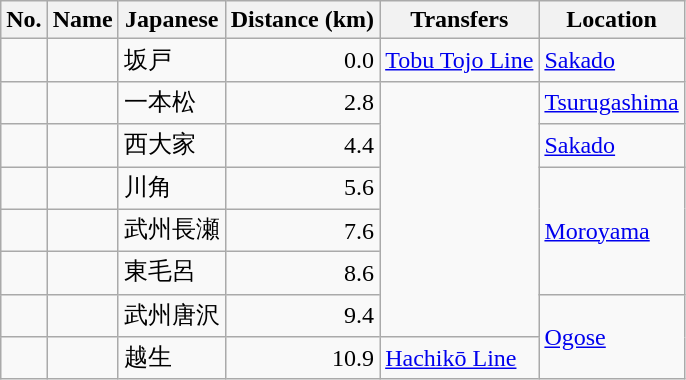<table class="wikitable">
<tr>
<th>No.</th>
<th>Name</th>
<th>Japanese</th>
<th>Distance (km)</th>
<th>Transfers</th>
<th>Location</th>
</tr>
<tr>
<td></td>
<td></td>
<td>坂戸</td>
<td align=right>0.0</td>
<td> <a href='#'>Tobu Tojo Line</a></td>
<td><a href='#'>Sakado</a></td>
</tr>
<tr>
<td></td>
<td></td>
<td>一本松</td>
<td align=right>2.8</td>
<td rowspan=6> </td>
<td><a href='#'>Tsurugashima</a></td>
</tr>
<tr>
<td></td>
<td></td>
<td>西大家</td>
<td align=right>4.4</td>
<td><a href='#'>Sakado</a></td>
</tr>
<tr>
<td></td>
<td></td>
<td>川角</td>
<td align=right>5.6</td>
<td rowspan=3><a href='#'>Moroyama</a></td>
</tr>
<tr>
<td></td>
<td></td>
<td>武州長瀬</td>
<td align=right>7.6</td>
</tr>
<tr>
<td></td>
<td></td>
<td>東毛呂</td>
<td align=right>8.6</td>
</tr>
<tr>
<td></td>
<td></td>
<td>武州唐沢</td>
<td align=right>9.4</td>
<td rowspan=2><a href='#'>Ogose</a></td>
</tr>
<tr>
<td></td>
<td></td>
<td>越生</td>
<td align=right>10.9</td>
<td> <a href='#'>Hachikō Line</a></td>
</tr>
</table>
